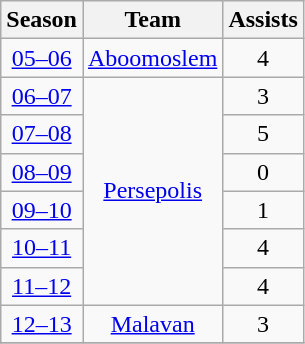<table class="wikitable" style="text-align: center;">
<tr>
<th>Season</th>
<th>Team</th>
<th>Assists</th>
</tr>
<tr>
<td><a href='#'>05–06</a></td>
<td><a href='#'>Aboomoslem</a></td>
<td>4</td>
</tr>
<tr>
<td><a href='#'>06–07</a></td>
<td rowspan="6"><a href='#'>Persepolis</a></td>
<td>3</td>
</tr>
<tr>
<td><a href='#'>07–08</a></td>
<td>5</td>
</tr>
<tr>
<td><a href='#'>08–09</a></td>
<td>0</td>
</tr>
<tr>
<td><a href='#'>09–10</a></td>
<td>1</td>
</tr>
<tr>
<td><a href='#'>10–11</a></td>
<td>4</td>
</tr>
<tr>
<td><a href='#'>11–12</a></td>
<td>4</td>
</tr>
<tr>
<td><a href='#'>12–13</a></td>
<td><a href='#'>Malavan</a></td>
<td>3</td>
</tr>
<tr>
</tr>
</table>
